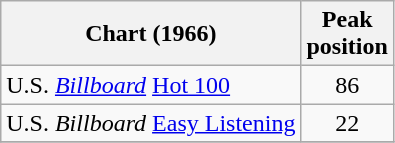<table class="wikitable">
<tr>
<th>Chart (1966)</th>
<th>Peak<br>position</th>
</tr>
<tr>
<td>U.S. <em><a href='#'>Billboard</a></em> <a href='#'>Hot 100</a></td>
<td style="text-align:center;">86</td>
</tr>
<tr>
<td>U.S. <em>Billboard</em> <a href='#'>Easy Listening</a></td>
<td style="text-align:center;">22</td>
</tr>
<tr>
</tr>
</table>
